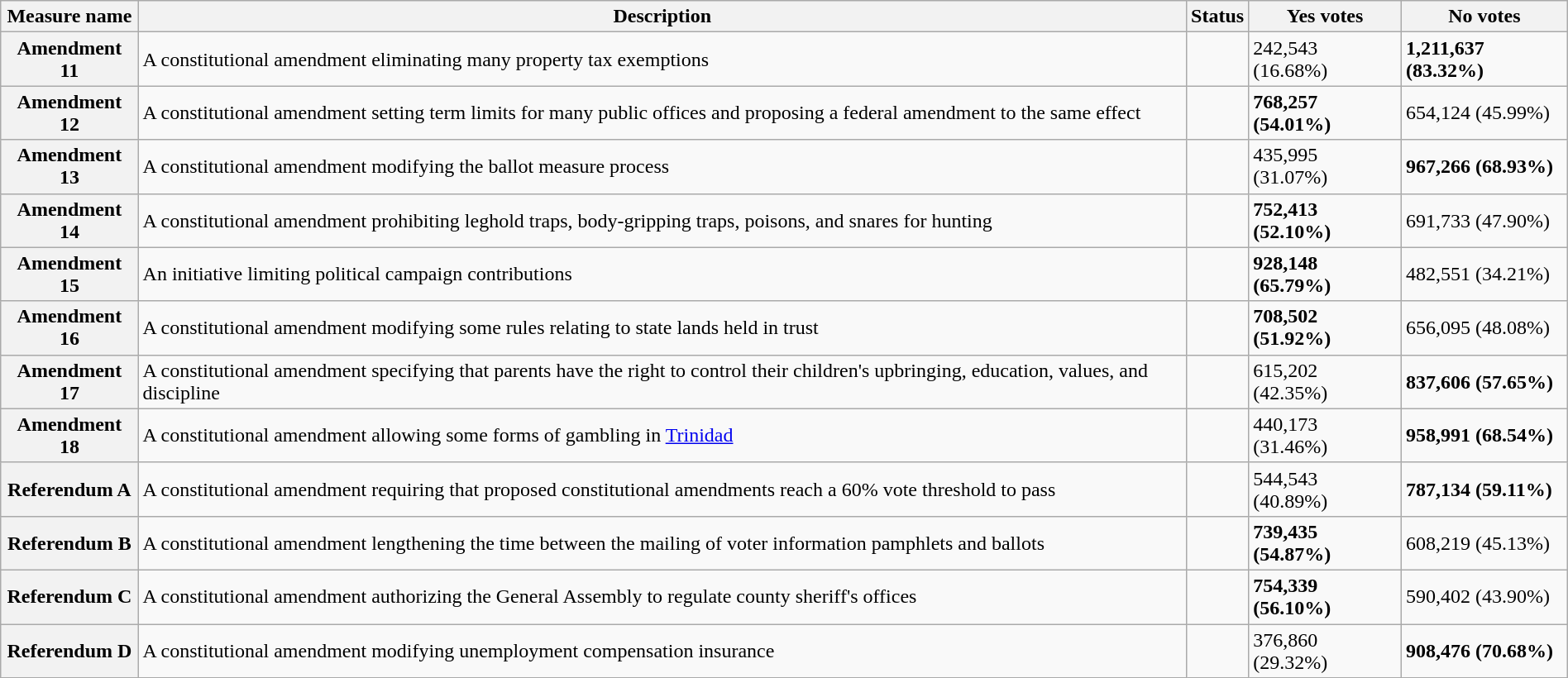<table class="wikitable sortable plainrowheaders" style="width:100%">
<tr>
<th scope="col">Measure name</th>
<th class="unsortable" scope="col">Description</th>
<th scope="col">Status</th>
<th scope="col">Yes votes</th>
<th scope="col">No votes</th>
</tr>
<tr>
<th scope="row">Amendment 11</th>
<td>A constitutional amendment eliminating many property tax exemptions</td>
<td></td>
<td>242,543 (16.68%)</td>
<td><strong>1,211,637 (83.32%)</strong></td>
</tr>
<tr>
<th scope="row">Amendment 12</th>
<td>A constitutional amendment setting term limits for many public offices and proposing a federal amendment to the same effect</td>
<td></td>
<td><strong>768,257 (54.01%)</strong></td>
<td>654,124 (45.99%)</td>
</tr>
<tr>
<th scope="row">Amendment 13</th>
<td>A constitutional amendment modifying the ballot measure process</td>
<td></td>
<td>435,995 (31.07%)</td>
<td><strong>967,266 (68.93%)</strong></td>
</tr>
<tr>
<th scope="row">Amendment 14</th>
<td>A constitutional amendment prohibiting leghold traps, body-gripping traps, poisons, and snares for hunting</td>
<td></td>
<td><strong>752,413 (52.10%)</strong></td>
<td>691,733 (47.90%)</td>
</tr>
<tr>
<th scope="row">Amendment 15</th>
<td>An initiative limiting political campaign contributions</td>
<td></td>
<td><strong>928,148 (65.79%)</strong></td>
<td>482,551 (34.21%)</td>
</tr>
<tr>
<th scope="row">Amendment 16</th>
<td>A constitutional amendment modifying some rules relating to state lands held in trust</td>
<td></td>
<td><strong>708,502 (51.92%)</strong></td>
<td>656,095 (48.08%)</td>
</tr>
<tr>
<th scope="row">Amendment 17</th>
<td>A constitutional amendment specifying that parents have the right to control their children's upbringing, education, values, and discipline</td>
<td></td>
<td>615,202 (42.35%)</td>
<td><strong>837,606 (57.65%)</strong></td>
</tr>
<tr>
<th scope="row">Amendment 18</th>
<td>A constitutional amendment allowing some forms of gambling in <a href='#'>Trinidad</a></td>
<td></td>
<td>440,173 (31.46%)</td>
<td><strong>958,991 (68.54%)</strong></td>
</tr>
<tr>
<th scope="row">Referendum A</th>
<td>A constitutional amendment requiring that proposed constitutional amendments reach a 60% vote threshold to pass</td>
<td></td>
<td>544,543 (40.89%)</td>
<td><strong>787,134 (59.11%)</strong></td>
</tr>
<tr>
<th scope="row">Referendum B</th>
<td>A constitutional amendment lengthening the time between the mailing of voter information pamphlets and ballots</td>
<td></td>
<td><strong>739,435 (54.87%)</strong></td>
<td>608,219 (45.13%)</td>
</tr>
<tr>
<th scope="row">Referendum C</th>
<td>A constitutional amendment authorizing the General Assembly to regulate county sheriff's offices</td>
<td></td>
<td><strong>754,339 (56.10%)</strong></td>
<td>590,402 (43.90%)</td>
</tr>
<tr>
<th scope="row">Referendum D</th>
<td>A constitutional amendment modifying unemployment compensation insurance</td>
<td></td>
<td>376,860 (29.32%)</td>
<td><strong>908,476 (70.68%)</strong></td>
</tr>
</table>
